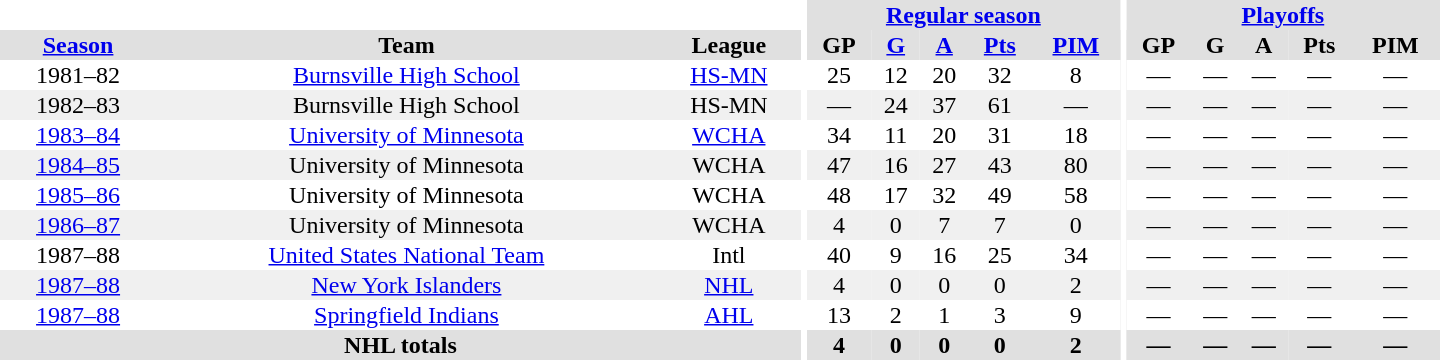<table border="0" cellpadding="1" cellspacing="0" style="text-align:center; width:60em">
<tr bgcolor="#e0e0e0">
<th colspan="3" bgcolor="#ffffff"></th>
<th rowspan="100" bgcolor="#ffffff"></th>
<th colspan="5"><a href='#'>Regular season</a></th>
<th rowspan="100" bgcolor="#ffffff"></th>
<th colspan="5"><a href='#'>Playoffs</a></th>
</tr>
<tr bgcolor="#e0e0e0">
<th><a href='#'>Season</a></th>
<th>Team</th>
<th>League</th>
<th>GP</th>
<th><a href='#'>G</a></th>
<th><a href='#'>A</a></th>
<th><a href='#'>Pts</a></th>
<th><a href='#'>PIM</a></th>
<th>GP</th>
<th>G</th>
<th>A</th>
<th>Pts</th>
<th>PIM</th>
</tr>
<tr>
<td>1981–82</td>
<td><a href='#'>Burnsville High School</a></td>
<td><a href='#'>HS-MN</a></td>
<td>25</td>
<td>12</td>
<td>20</td>
<td>32</td>
<td>8</td>
<td>—</td>
<td>—</td>
<td>—</td>
<td>—</td>
<td>—</td>
</tr>
<tr bgcolor="#f0f0f0">
<td>1982–83</td>
<td>Burnsville High School</td>
<td>HS-MN</td>
<td>—</td>
<td>24</td>
<td>37</td>
<td>61</td>
<td>—</td>
<td>—</td>
<td>—</td>
<td>—</td>
<td>—</td>
<td>—</td>
</tr>
<tr>
<td><a href='#'>1983–84</a></td>
<td><a href='#'>University of Minnesota</a></td>
<td><a href='#'>WCHA</a></td>
<td>34</td>
<td>11</td>
<td>20</td>
<td>31</td>
<td>18</td>
<td>—</td>
<td>—</td>
<td>—</td>
<td>—</td>
<td>—</td>
</tr>
<tr bgcolor="#f0f0f0">
<td><a href='#'>1984–85</a></td>
<td>University of Minnesota</td>
<td>WCHA</td>
<td>47</td>
<td>16</td>
<td>27</td>
<td>43</td>
<td>80</td>
<td>—</td>
<td>—</td>
<td>—</td>
<td>—</td>
<td>—</td>
</tr>
<tr>
<td><a href='#'>1985–86</a></td>
<td>University of Minnesota</td>
<td>WCHA</td>
<td>48</td>
<td>17</td>
<td>32</td>
<td>49</td>
<td>58</td>
<td>—</td>
<td>—</td>
<td>—</td>
<td>—</td>
<td>—</td>
</tr>
<tr bgcolor="#f0f0f0">
<td><a href='#'>1986–87</a></td>
<td>University of Minnesota</td>
<td>WCHA</td>
<td>4</td>
<td>0</td>
<td>7</td>
<td>7</td>
<td>0</td>
<td>—</td>
<td>—</td>
<td>—</td>
<td>—</td>
<td>—</td>
</tr>
<tr>
<td>1987–88</td>
<td><a href='#'>United States National Team</a></td>
<td>Intl</td>
<td>40</td>
<td>9</td>
<td>16</td>
<td>25</td>
<td>34</td>
<td>—</td>
<td>—</td>
<td>—</td>
<td>—</td>
<td>—</td>
</tr>
<tr bgcolor="#f0f0f0">
<td><a href='#'>1987–88</a></td>
<td><a href='#'>New York Islanders</a></td>
<td><a href='#'>NHL</a></td>
<td>4</td>
<td>0</td>
<td>0</td>
<td>0</td>
<td>2</td>
<td>—</td>
<td>—</td>
<td>—</td>
<td>—</td>
<td>—</td>
</tr>
<tr>
<td><a href='#'>1987–88</a></td>
<td><a href='#'>Springfield Indians</a></td>
<td><a href='#'>AHL</a></td>
<td>13</td>
<td>2</td>
<td>1</td>
<td>3</td>
<td>9</td>
<td>—</td>
<td>—</td>
<td>—</td>
<td>—</td>
<td>—</td>
</tr>
<tr bgcolor="#e0e0e0">
<th colspan="3">NHL totals</th>
<th>4</th>
<th>0</th>
<th>0</th>
<th>0</th>
<th>2</th>
<th>—</th>
<th>—</th>
<th>—</th>
<th>—</th>
<th>—</th>
</tr>
</table>
